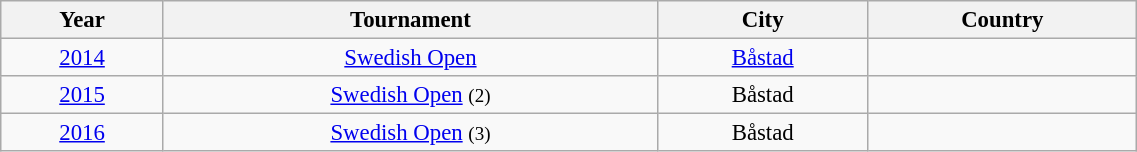<table class="wikitable" style="width: 60%; text-align:center; font-size:95%">
<tr>
<th>Year</th>
<th>Tournament</th>
<th>City</th>
<th>Country</th>
</tr>
<tr>
<td><a href='#'>2014</a></td>
<td><a href='#'>Swedish Open</a></td>
<td><a href='#'>Båstad</a></td>
<td></td>
</tr>
<tr>
<td><a href='#'>2015</a></td>
<td><a href='#'>Swedish Open</a> <small>(2)</small></td>
<td>Båstad</td>
<td></td>
</tr>
<tr>
<td><a href='#'>2016</a></td>
<td><a href='#'>Swedish Open</a> <small>(3)</small></td>
<td>Båstad</td>
<td></td>
</tr>
</table>
